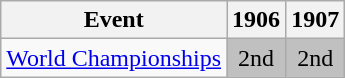<table class="wikitable">
<tr>
<th>Event</th>
<th>1906</th>
<th>1907</th>
</tr>
<tr>
<td><a href='#'>World Championships</a></td>
<td align="center" bgcolor="silver">2nd</td>
<td align="center" bgcolor="silver">2nd</td>
</tr>
</table>
